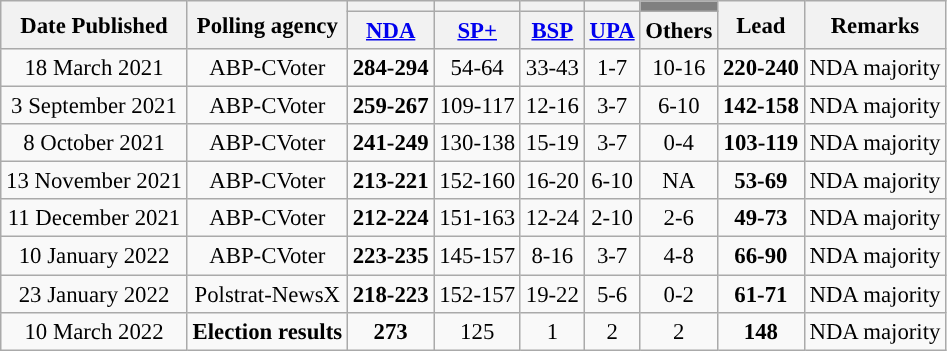<table class="wikitable sortable" style="text-align:center; font-size:95%">
<tr>
<th rowspan="2">Date Published</th>
<th rowspan="2">Polling agency</th>
<th style="background:"></th>
<th style="background:"></th>
<th style="text-align:center; background:"></th>
<th style="text-align:center; background:"></th>
<th style="background:gray;"></th>
<th rowspan="2">Lead</th>
<th rowspan="2">Remarks</th>
</tr>
<tr>
<th><a href='#'>NDA</a></th>
<th><a href='#'>SP+</a></th>
<th><a href='#'>BSP</a></th>
<th><a href='#'>UPA</a></th>
<th>Others</th>
</tr>
<tr>
<td>18 March 2021</td>
<td>ABP-CVoter</td>
<td><strong>284-294</strong></td>
<td>54-64</td>
<td>33-43</td>
<td>1-7</td>
<td>10-16</td>
<td><strong>220-240</strong></td>
<td>NDA majority</td>
</tr>
<tr>
<td>3 September 2021</td>
<td>ABP-CVoter</td>
<td><strong>259-267</strong></td>
<td>109-117</td>
<td>12-16</td>
<td>3-7</td>
<td>6-10</td>
<td><strong>142-158</strong></td>
<td>NDA majority</td>
</tr>
<tr>
<td>8 October 2021</td>
<td>ABP-CVoter</td>
<td><strong>241-249</strong></td>
<td>130-138</td>
<td>15-19</td>
<td>3-7</td>
<td>0-4</td>
<td><strong>103-119</strong></td>
<td>NDA majority</td>
</tr>
<tr>
<td>13 November 2021</td>
<td>ABP-CVoter</td>
<td><strong>213-221</strong></td>
<td>152-160</td>
<td>16-20</td>
<td>6-10</td>
<td>NA</td>
<td><strong>53-69</strong></td>
<td>NDA majority</td>
</tr>
<tr>
<td>11 December 2021</td>
<td>ABP-CVoter</td>
<td><strong>212-224</strong></td>
<td>151-163</td>
<td>12-24</td>
<td>2-10</td>
<td>2-6</td>
<td><strong>49-73</strong></td>
<td>NDA majority</td>
</tr>
<tr>
<td>10 January 2022</td>
<td>ABP-CVoter</td>
<td><strong>223-235</strong></td>
<td>145-157</td>
<td>8-16</td>
<td>3-7</td>
<td>4-8</td>
<td><strong>66-90</strong></td>
<td>NDA majority</td>
</tr>
<tr>
<td>23 January 2022</td>
<td>Polstrat-NewsX</td>
<td><strong>218-223</strong></td>
<td>152-157</td>
<td>19-22</td>
<td>5-6</td>
<td>0-2</td>
<td><strong>61-71</strong></td>
<td>NDA majority</td>
</tr>
<tr>
<td style="background:">10 March 2022</td>
<td style="background:"><strong>Election results</strong></td>
<td><strong>273</strong></td>
<td style="background:">125</td>
<td style="background:">1</td>
<td style="background:">2</td>
<td style="background:">2</td>
<td><strong>148</strong></td>
<td style="background:">NDA majority</td>
</tr>
</table>
